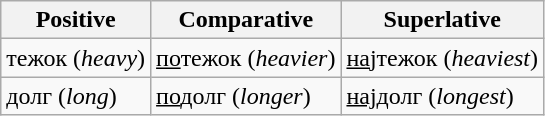<table class="wikitable">
<tr>
<th>Positive</th>
<th>Comparative</th>
<th>Superlative</th>
</tr>
<tr>
<td>тежок (<em>heavy</em>)</td>
<td><u>по</u>тежок (<em>heavier</em>)</td>
<td><u>нај</u>тежок (<em>heaviest</em>)</td>
</tr>
<tr>
<td>долг (<em>long</em>)</td>
<td><u>по</u>долг (<em>longer</em>)</td>
<td><u>нај</u>долг (<em>longest</em>)</td>
</tr>
</table>
